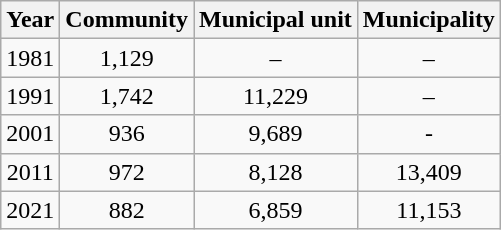<table class="wikitable" style="text-align:center">
<tr>
<th>Year</th>
<th>Community</th>
<th>Municipal unit</th>
<th>Municipality</th>
</tr>
<tr>
<td>1981</td>
<td>1,129</td>
<td>–</td>
<td>–</td>
</tr>
<tr>
<td>1991</td>
<td>1,742</td>
<td>11,229</td>
<td>–</td>
</tr>
<tr>
<td>2001</td>
<td>936</td>
<td>9,689</td>
<td>-</td>
</tr>
<tr>
<td>2011</td>
<td>972</td>
<td>8,128</td>
<td>13,409</td>
</tr>
<tr>
<td>2021</td>
<td>882</td>
<td>6,859</td>
<td>11,153</td>
</tr>
</table>
